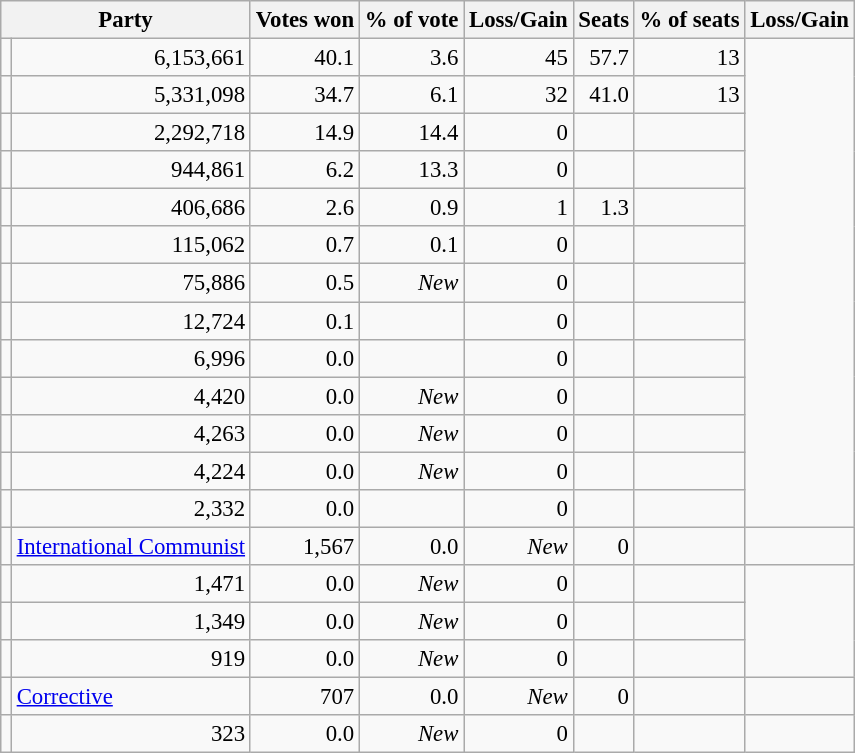<table class="wikitable" style="font-size:95%;">
<tr>
<th colspan=2>Party</th>
<th>Votes won</th>
<th>% of vote</th>
<th>Loss/Gain</th>
<th>Seats</th>
<th>% of seats</th>
<th>Loss/Gain</th>
</tr>
<tr>
<td></td>
<td align="right">6,153,661</td>
<td align="right">40.1</td>
<td align="right">3.6</td>
<td align="right">45</td>
<td align="right">57.7</td>
<td align="right">13</td>
</tr>
<tr>
<td></td>
<td align="right">5,331,098</td>
<td align="right">34.7</td>
<td align="right">6.1</td>
<td align="right">32</td>
<td align="right">41.0</td>
<td align="right">13</td>
</tr>
<tr>
<td></td>
<td align="right">2,292,718</td>
<td align="right">14.9</td>
<td align="right">14.4</td>
<td align="right">0</td>
<td align="right"></td>
<td align="right"></td>
</tr>
<tr>
<td></td>
<td align="right">944,861</td>
<td align="right">6.2</td>
<td align="right">13.3</td>
<td align="right">0</td>
<td align="right"></td>
<td align="right"></td>
</tr>
<tr>
<td></td>
<td align="right">406,686</td>
<td align="right">2.6</td>
<td align="right">0.9</td>
<td align="right">1</td>
<td align="right">1.3</td>
<td align="right"></td>
</tr>
<tr>
<td></td>
<td align="right">115,062</td>
<td align="right">0.7</td>
<td align="right">0.1</td>
<td align="right">0</td>
<td align="right"></td>
<td align="right"></td>
</tr>
<tr>
<td></td>
<td align="right">75,886</td>
<td align="right">0.5</td>
<td align="right"><em>New</em></td>
<td align="right">0</td>
<td align="right"></td>
<td align="right"></td>
</tr>
<tr>
<td></td>
<td align="right">12,724</td>
<td align="right">0.1</td>
<td align="right"></td>
<td align="right">0</td>
<td align="right"></td>
<td align="right"></td>
</tr>
<tr>
<td></td>
<td align="right">6,996</td>
<td align="right">0.0</td>
<td align="right"></td>
<td align="right">0</td>
<td align="right"></td>
<td align="right"></td>
</tr>
<tr>
<td></td>
<td align="right">4,420</td>
<td align="right">0.0</td>
<td align="right"><em>New</em></td>
<td align="right">0</td>
<td align="right"></td>
<td align="right"></td>
</tr>
<tr>
<td></td>
<td align="right">4,263</td>
<td align="right">0.0</td>
<td align="right"><em>New</em></td>
<td align="right">0</td>
<td align="right"></td>
<td align="right"></td>
</tr>
<tr>
<td></td>
<td align="right">4,224</td>
<td align="right">0.0</td>
<td align="right"><em>New</em></td>
<td align="right">0</td>
<td align="right"></td>
<td align="right"></td>
</tr>
<tr>
<td></td>
<td align="right">2,332</td>
<td align="right">0.0</td>
<td align="right"></td>
<td align="right">0</td>
<td align="right"></td>
<td align="right"></td>
</tr>
<tr>
<td></td>
<td><a href='#'>International Communist</a></td>
<td align="right">1,567</td>
<td align="right">0.0</td>
<td align="right"><em>New</em></td>
<td align="right">0</td>
<td align="right"></td>
<td align="right"></td>
</tr>
<tr>
<td></td>
<td align="right">1,471</td>
<td align="right">0.0</td>
<td align="right"><em>New</em></td>
<td align="right">0</td>
<td align="right"></td>
<td align="right"></td>
</tr>
<tr>
<td></td>
<td align="right">1,349</td>
<td align="right">0.0</td>
<td align="right"><em>New</em></td>
<td align="right">0</td>
<td align="right"></td>
<td align="right"></td>
</tr>
<tr>
<td></td>
<td align="right">919</td>
<td align="right">0.0</td>
<td align="right"><em>New</em></td>
<td align="right">0</td>
<td align="right"></td>
<td align="right"></td>
</tr>
<tr>
<td></td>
<td><a href='#'>Corrective</a></td>
<td align="right">707</td>
<td align="right">0.0</td>
<td align="right"><em>New</em></td>
<td align="right">0</td>
<td align="right"></td>
<td align="right"></td>
</tr>
<tr>
<td></td>
<td align="right">323</td>
<td align="right">0.0</td>
<td align="right"><em>New</em></td>
<td align="right">0</td>
<td align="right"></td>
<td align="right"></td>
</tr>
</table>
